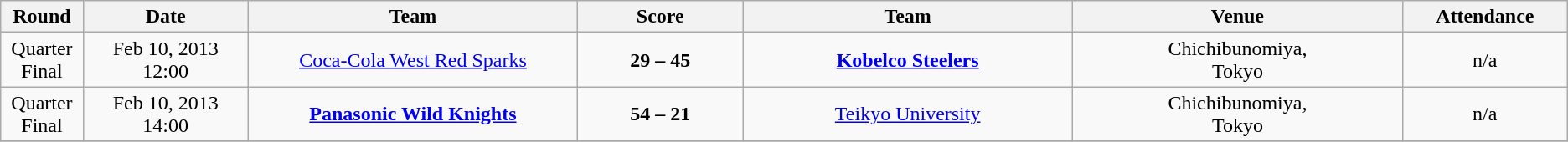<table class="wikitable" style="text-align: center;">
<tr>
<th width=5%>Round</th>
<th width=10%>Date</th>
<th width=20%>Team</th>
<th width=10%>Score</th>
<th width=20%>Team</th>
<th width=20%>Venue</th>
<th width=10%>Attendance</th>
</tr>
<tr>
<td>Quarter Final</td>
<td>Feb 10, 2013 12:00<br></td>
<td><a href='#'>Coca-Cola West Red Sparks</a></td>
<td><strong>29 – 45</strong><br></td>
<td><strong><a href='#'>Kobelco Steelers</a></strong></td>
<td>Chichibunomiya,<br>Tokyo</td>
<td>n/a</td>
</tr>
<tr>
<td>Quarter Final</td>
<td>Feb 10, 2013 14:00<br></td>
<td><strong><a href='#'>Panasonic Wild Knights</a></strong></td>
<td><strong>54 – 21</strong><br></td>
<td><a href='#'>Teikyo University</a></td>
<td>Chichibunomiya,<br>Tokyo</td>
<td>n/a</td>
</tr>
<tr>
</tr>
</table>
